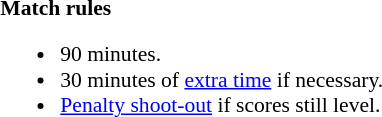<table style="width:100%;font-size:90%">
<tr>
<td></td>
<td style="width:60%; vertical-align:top"><br><strong>Match rules</strong><ul><li>90 minutes.</li><li>30 minutes of <a href='#'>extra time</a> if necessary.</li><li><a href='#'>Penalty shoot-out</a> if scores still level.</li></ul></td>
</tr>
</table>
